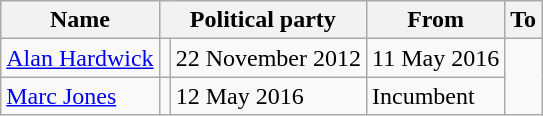<table class="wikitable">
<tr>
<th scope="col">Name</th>
<th scope="col" colspan="2">Political party</th>
<th scope="col">From </th>
<th scope="col">To</th>
</tr>
<tr>
<td><a href='#'>Alan Hardwick</a></td>
<td></td>
<td>22 November 2012</td>
<td>11 May 2016</td>
</tr>
<tr>
<td><a href='#'>Marc Jones</a></td>
<td></td>
<td>12 May 2016</td>
<td>Incumbent</td>
</tr>
</table>
